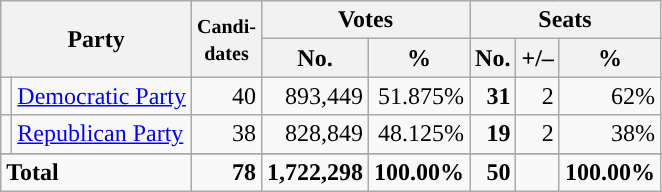<table class="wikitable" style="font-size:100%; text-align:right;">
<tr>
<th colspan=2 rowspan=2>Party</th>
<th rowspan=2><small>Candi-<br>dates</small></th>
<th colspan=2>Votes</th>
<th colspan=3>Seats</th>
</tr>
<tr>
<th>No.</th>
<th>%</th>
<th>No.</th>
<th>+/–</th>
<th>%</th>
</tr>
<tr>
<td style="background:"></td>
<td align=left><a href='#'>Democratic Party</a></td>
<td>40</td>
<td>893,449</td>
<td>51.875%</td>
<td><strong>31</strong></td>
<td>2</td>
<td>62%</td>
</tr>
<tr>
<td style="background:"></td>
<td align=left><a href='#'>Republican Party</a></td>
<td>38</td>
<td>828,849</td>
<td>48.125%</td>
<td><strong>19</strong></td>
<td>2</td>
<td>38%</td>
</tr>
<tr>
</tr>
<tr style="font-weight:bold">
<td colspan=2 align=left>Total</td>
<td>78</td>
<td>1,722,298</td>
<td>100.00%</td>
<td>50</td>
<td></td>
<td>100.00%</td>
</tr>
</table>
